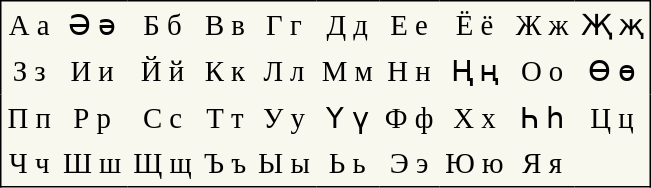<table cellpadding=4 style="font-size:larger; text-align:center; border-color:black; border-width:1px; border-style:solid; border-collapse:collapse; background-color:#F8F8EF;" summary="Thirty-nine letters of the Tatar alphabet, capital and lowercase">
<tr>
<td>А а</td>
<td>Ә ә</td>
<td>Б б</td>
<td>В в</td>
<td>Г г</td>
<td>Д д</td>
<td>Е е</td>
<td>Ё ё</td>
<td>Ж ж</td>
<td>Җ җ</td>
</tr>
<tr>
<td>З з</td>
<td>И и</td>
<td>Й й</td>
<td>К к</td>
<td>Л л</td>
<td>М м</td>
<td>Н н</td>
<td>Ң ң</td>
<td>О о</td>
<td>Ө ө</td>
</tr>
<tr>
<td>П п</td>
<td>Р р</td>
<td>С с</td>
<td>Т т</td>
<td>У у</td>
<td>Ү ү</td>
<td>Ф ф</td>
<td>Х х</td>
<td>Һ һ</td>
<td>Ц ц</td>
</tr>
<tr>
<td>Ч ч</td>
<td>Ш ш</td>
<td>Щ щ</td>
<td>Ъ ъ</td>
<td>Ы ы</td>
<td>Ь ь</td>
<td>Э э</td>
<td>Ю ю</td>
<td>Я я</td>
</tr>
</table>
